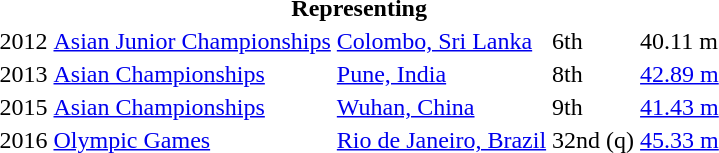<table>
<tr>
<th colspan="5">Representing </th>
</tr>
<tr>
<td>2012</td>
<td><a href='#'>Asian Junior  Championships</a></td>
<td><a href='#'>Colombo, Sri Lanka</a></td>
<td>6th</td>
<td>40.11 m</td>
</tr>
<tr>
<td>2013</td>
<td><a href='#'>Asian Championships</a></td>
<td><a href='#'>Pune, India</a></td>
<td>8th</td>
<td><a href='#'>42.89 m</a></td>
</tr>
<tr>
<td>2015</td>
<td><a href='#'>Asian Championships</a></td>
<td><a href='#'>Wuhan, China</a></td>
<td>9th</td>
<td><a href='#'>41.43 m</a></td>
</tr>
<tr>
<td>2016</td>
<td><a href='#'>Olympic Games</a></td>
<td><a href='#'>Rio de Janeiro, Brazil</a></td>
<td>32nd (q)</td>
<td><a href='#'>45.33 m</a></td>
</tr>
</table>
